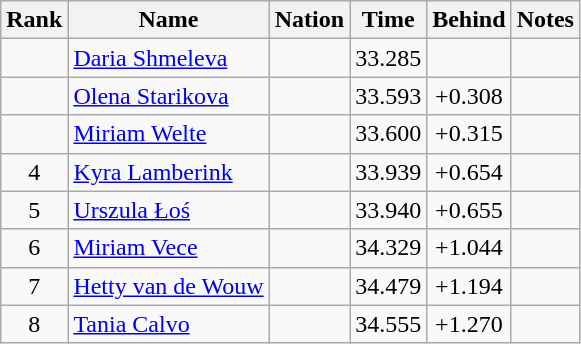<table class="wikitable sortable" style="text-align:center">
<tr>
<th>Rank</th>
<th>Name</th>
<th>Nation</th>
<th>Time</th>
<th>Behind</th>
<th>Notes</th>
</tr>
<tr>
<td></td>
<td align=left><a href='#'>Daria Shmeleva</a></td>
<td align=left></td>
<td>33.285</td>
<td></td>
<td></td>
</tr>
<tr>
<td></td>
<td align=left><a href='#'>Olena Starikova</a></td>
<td align=left></td>
<td>33.593</td>
<td>+0.308</td>
<td></td>
</tr>
<tr>
<td></td>
<td align=left><a href='#'>Miriam Welte</a></td>
<td align=left></td>
<td>33.600</td>
<td>+0.315</td>
<td></td>
</tr>
<tr>
<td>4</td>
<td align=left><a href='#'>Kyra Lamberink</a></td>
<td align=left></td>
<td>33.939</td>
<td>+0.654</td>
<td></td>
</tr>
<tr>
<td>5</td>
<td align=left><a href='#'>Urszula Łoś</a></td>
<td align=left></td>
<td>33.940</td>
<td>+0.655</td>
<td></td>
</tr>
<tr>
<td>6</td>
<td align=left><a href='#'>Miriam Vece</a></td>
<td align=left></td>
<td>34.329</td>
<td>+1.044</td>
<td></td>
</tr>
<tr>
<td>7</td>
<td align=left><a href='#'>Hetty van de Wouw</a></td>
<td align=left></td>
<td>34.479</td>
<td>+1.194</td>
<td></td>
</tr>
<tr>
<td>8</td>
<td align=left><a href='#'>Tania Calvo</a></td>
<td align=left></td>
<td>34.555</td>
<td>+1.270</td>
<td></td>
</tr>
</table>
